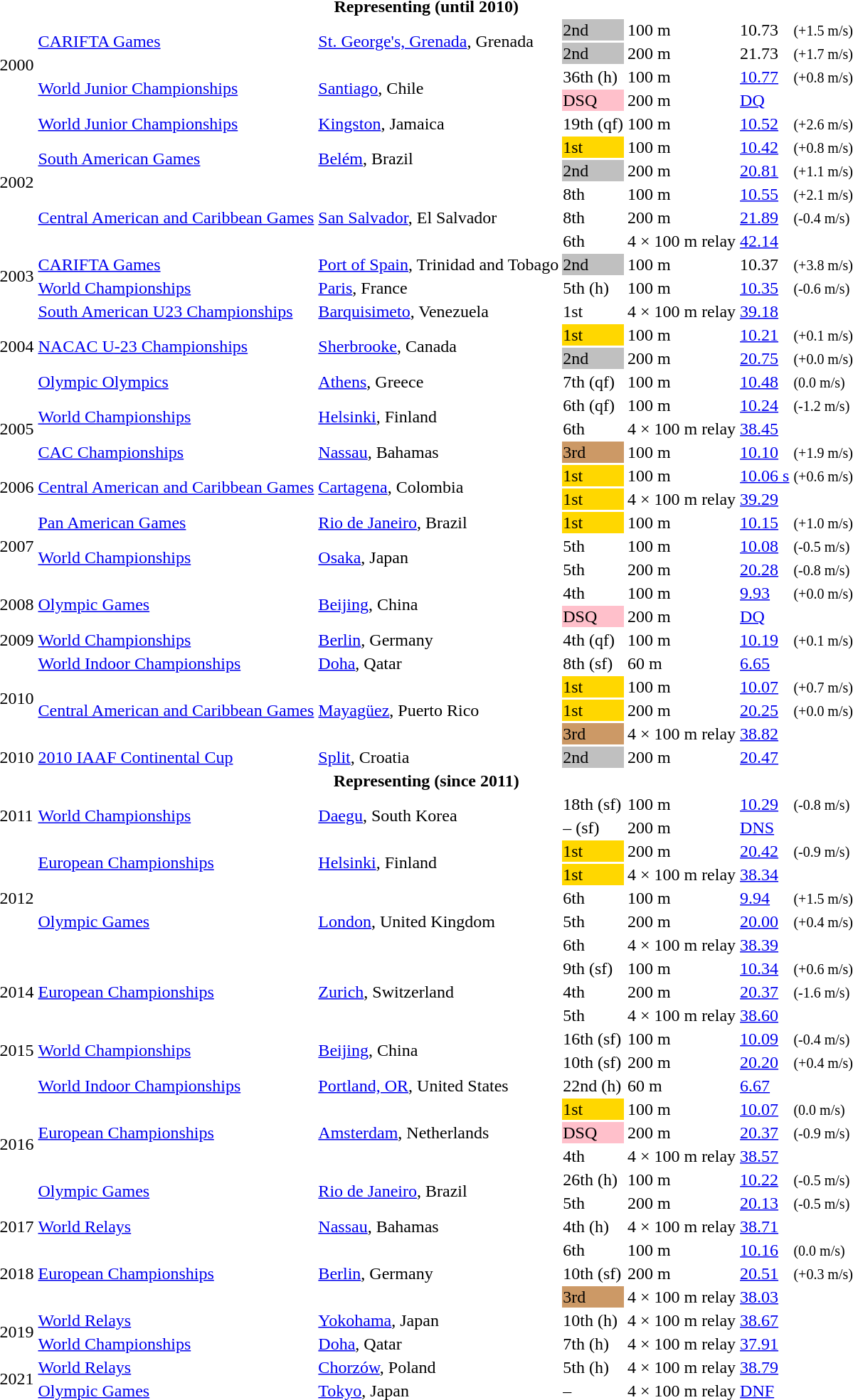<table>
<tr>
<th colspan=7>Representing  (until 2010)</th>
</tr>
<tr>
<td rowspan =4>2000</td>
<td rowspan =2><a href='#'>CARIFTA Games</a></td>
<td rowspan =2><a href='#'>St. George's, Grenada</a>, Grenada</td>
<td bgcolor=silver>2nd</td>
<td>100 m</td>
<td>10.73</td>
<td><small>(+1.5 m/s)</small></td>
</tr>
<tr>
<td bgcolor=silver>2nd</td>
<td>200 m</td>
<td>21.73</td>
<td><small>(+1.7 m/s)</small></td>
</tr>
<tr>
<td rowspan=2><a href='#'>World Junior Championships</a></td>
<td rowspan=2><a href='#'>Santiago</a>, Chile</td>
<td>36th (h)</td>
<td>100 m</td>
<td><a href='#'>10.77</a></td>
<td><small>(+0.8 m/s)</small></td>
</tr>
<tr>
<td bgcolor=pink>DSQ</td>
<td>200 m</td>
<td><a href='#'>DQ</a></td>
<td></td>
</tr>
<tr>
<td rowspan=6>2002</td>
<td><a href='#'>World Junior Championships</a></td>
<td><a href='#'>Kingston</a>, Jamaica</td>
<td>19th (qf)</td>
<td>100 m</td>
<td><a href='#'>10.52</a></td>
<td> <small>(+2.6 m/s)</small></td>
</tr>
<tr>
<td rowspan =2><a href='#'>South American Games</a></td>
<td rowspan =2><a href='#'>Belém</a>, Brazil</td>
<td bgcolor=gold>1st</td>
<td>100 m</td>
<td><a href='#'>10.42</a></td>
<td><small>(+0.8 m/s)</small></td>
</tr>
<tr>
<td bgcolor=silver>2nd</td>
<td>200 m</td>
<td><a href='#'>20.81</a></td>
<td><small>(+1.1 m/s)</small></td>
</tr>
<tr>
<td rowspan=3><a href='#'>Central American and Caribbean Games</a></td>
<td rowspan=3><a href='#'>San Salvador</a>, El Salvador</td>
<td>8th</td>
<td>100 m</td>
<td><a href='#'>10.55</a></td>
<td> <small>(+2.1 m/s)</small></td>
</tr>
<tr>
<td>8th</td>
<td>200 m</td>
<td><a href='#'>21.89</a></td>
<td><small>(-0.4 m/s)</small></td>
</tr>
<tr>
<td>6th</td>
<td>4 × 100 m relay</td>
<td><a href='#'>42.14</a></td>
<td></td>
</tr>
<tr>
<td rowspan=2>2003</td>
<td><a href='#'>CARIFTA Games</a></td>
<td><a href='#'>Port of Spain</a>, Trinidad and Tobago</td>
<td bgcolor=silver>2nd</td>
<td>100 m</td>
<td>10.37</td>
<td> <small>(+3.8 m/s)</small></td>
</tr>
<tr>
<td><a href='#'>World Championships</a></td>
<td><a href='#'>Paris</a>, France</td>
<td>5th (h)</td>
<td>100 m</td>
<td><a href='#'>10.35</a></td>
<td><small>(-0.6 m/s)</small></td>
</tr>
<tr>
<td rowspan=4>2004</td>
<td><a href='#'>South American U23 Championships</a></td>
<td><a href='#'>Barquisimeto</a>, Venezuela</td>
<td>1st</td>
<td>4 × 100 m relay</td>
<td><a href='#'>39.18</a></td>
<td></td>
</tr>
<tr>
<td rowspan=2><a href='#'>NACAC U-23 Championships</a></td>
<td rowspan=2><a href='#'>Sherbrooke</a>, Canada</td>
<td bgcolor=gold>1st</td>
<td>100 m</td>
<td><a href='#'>10.21</a></td>
<td><small>(+0.1 m/s)</small></td>
</tr>
<tr>
<td bgcolor=silver>2nd</td>
<td>200 m</td>
<td><a href='#'>20.75</a></td>
<td><small>(+0.0 m/s)</small></td>
</tr>
<tr>
<td><a href='#'>Olympic Olympics</a></td>
<td><a href='#'>Athens</a>, Greece</td>
<td>7th (qf)</td>
<td>100 m</td>
<td><a href='#'>10.48</a></td>
<td><small>(0.0 m/s)</small></td>
</tr>
<tr>
<td rowspan=3>2005</td>
<td rowspan=2><a href='#'>World Championships</a></td>
<td rowspan=2><a href='#'>Helsinki</a>, Finland</td>
<td>6th (qf)</td>
<td>100 m</td>
<td><a href='#'>10.24</a></td>
<td><small>(-1.2 m/s)</small></td>
</tr>
<tr>
<td>6th</td>
<td>4 × 100 m relay</td>
<td><a href='#'>38.45</a></td>
<td></td>
</tr>
<tr>
<td><a href='#'>CAC Championships</a></td>
<td><a href='#'>Nassau</a>, Bahamas</td>
<td bgcolor=cc9966>3rd</td>
<td>100 m</td>
<td><a href='#'>10.10</a></td>
<td><small>(+1.9 m/s)</small></td>
</tr>
<tr>
<td rowspan=2>2006</td>
<td rowspan=2><a href='#'>Central American and Caribbean Games</a></td>
<td rowspan=2><a href='#'>Cartagena</a>, Colombia</td>
<td bgcolor=gold>1st</td>
<td>100 m</td>
<td><a href='#'>10.06 s</a></td>
<td><small>(+0.6 m/s)</small> <strong></strong></td>
</tr>
<tr>
<td bgcolor=gold>1st</td>
<td>4 × 100 m relay</td>
<td><a href='#'>39.29</a></td>
<td></td>
</tr>
<tr>
<td rowspan=3>2007</td>
<td><a href='#'>Pan American Games</a></td>
<td><a href='#'>Rio de Janeiro</a>, Brazil</td>
<td bgcolor=gold>1st</td>
<td>100 m</td>
<td><a href='#'>10.15</a></td>
<td><small>(+1.0 m/s)</small></td>
</tr>
<tr>
<td rowspan=2><a href='#'>World Championships</a></td>
<td rowspan=2><a href='#'>Osaka</a>, Japan</td>
<td>5th</td>
<td>100 m</td>
<td><a href='#'>10.08</a></td>
<td><small>(-0.5 m/s)</small></td>
</tr>
<tr>
<td>5th</td>
<td>200 m</td>
<td><a href='#'>20.28</a></td>
<td><small>(-0.8 m/s)</small></td>
</tr>
<tr>
<td rowspan=2>2008</td>
<td rowspan=2><a href='#'>Olympic Games</a></td>
<td rowspan=2><a href='#'>Beijing</a>, China</td>
<td>4th</td>
<td>100 m</td>
<td><a href='#'>9.93</a></td>
<td><small>(+0.0 m/s)</small></td>
</tr>
<tr>
<td bgcolor=pink>DSQ</td>
<td>200 m</td>
<td><a href='#'>DQ</a></td>
<td></td>
</tr>
<tr>
<td>2009</td>
<td><a href='#'>World Championships</a></td>
<td><a href='#'>Berlin</a>, Germany</td>
<td>4th (qf)</td>
<td>100 m</td>
<td><a href='#'>10.19</a></td>
<td><small>(+0.1 m/s)</small></td>
</tr>
<tr>
<td rowspan=4>2010</td>
<td><a href='#'>World Indoor Championships</a></td>
<td><a href='#'>Doha</a>, Qatar</td>
<td>8th (sf)</td>
<td>60 m</td>
<td><a href='#'>6.65</a></td>
<td></td>
</tr>
<tr>
<td rowspan=3><a href='#'>Central American and Caribbean Games</a></td>
<td rowspan=3><a href='#'>Mayagüez</a>, Puerto Rico</td>
<td bgcolor=gold>1st</td>
<td>100 m</td>
<td><a href='#'>10.07</a></td>
<td><small>(+0.7 m/s)</small></td>
</tr>
<tr>
<td bgcolor=gold>1st</td>
<td>200 m</td>
<td><a href='#'>20.25</a></td>
<td><small>(+0.0 m/s)</small></td>
</tr>
<tr>
<td bgcolor=cc9966>3rd</td>
<td>4 × 100 m relay</td>
<td><a href='#'>38.82</a></td>
</tr>
<tr>
<td>2010</td>
<td rowspan=1><a href='#'>2010 IAAF Continental Cup</a></td>
<td><a href='#'>Split</a>, Croatia</td>
<td bgcolor=silver>2nd</td>
<td>200 m</td>
<td><a href='#'>20.47</a></td>
<td></td>
</tr>
<tr>
<th colspan=7>Representing  (since 2011)</th>
</tr>
<tr>
<td rowspan=2>2011</td>
<td rowspan=2><a href='#'>World Championships</a></td>
<td rowspan=2><a href='#'>Daegu</a>, South Korea</td>
<td>18th (sf)</td>
<td>100 m</td>
<td><a href='#'>10.29</a></td>
<td><small>(-0.8 m/s)</small></td>
</tr>
<tr>
<td>– (sf)</td>
<td>200 m</td>
<td><a href='#'>DNS</a></td>
<td></td>
</tr>
<tr>
<td rowspan=5>2012</td>
<td rowspan=2><a href='#'>European Championships</a></td>
<td rowspan=2><a href='#'>Helsinki</a>, Finland</td>
<td bgcolor=gold>1st</td>
<td>200 m</td>
<td><a href='#'>20.42</a></td>
<td><small>(-0.9 m/s)</small></td>
</tr>
<tr>
<td bgcolor=gold>1st</td>
<td>4 × 100 m relay</td>
<td><a href='#'>38.34</a></td>
<td></td>
</tr>
<tr>
<td rowspan=3><a href='#'>Olympic Games</a></td>
<td rowspan=3><a href='#'>London</a>, United Kingdom</td>
<td>6th</td>
<td>100 m</td>
<td><a href='#'>9.94</a></td>
<td><small>(+1.5 m/s)</small></td>
</tr>
<tr>
<td>5th</td>
<td>200 m</td>
<td><a href='#'>20.00</a></td>
<td><small>(+0.4 m/s)</small></td>
</tr>
<tr>
<td>6th</td>
<td>4 × 100 m relay</td>
<td><a href='#'>38.39</a></td>
<td></td>
</tr>
<tr>
<td rowspan=3>2014</td>
<td rowspan=3><a href='#'>European Championships</a></td>
<td rowspan=3><a href='#'>Zurich</a>, Switzerland</td>
<td>9th (sf)</td>
<td>100 m</td>
<td><a href='#'>10.34</a></td>
<td><small>(+0.6 m/s)</small></td>
</tr>
<tr>
<td>4th</td>
<td>200 m</td>
<td><a href='#'>20.37</a></td>
<td><small>(-1.6 m/s)</small></td>
</tr>
<tr>
<td>5th</td>
<td>4 × 100 m relay</td>
<td><a href='#'>38.60</a></td>
<td></td>
</tr>
<tr>
<td rowspan=2>2015</td>
<td rowspan=2><a href='#'>World Championships</a></td>
<td rowspan=2><a href='#'>Beijing</a>, China</td>
<td>16th (sf)</td>
<td>100 m</td>
<td><a href='#'>10.09</a></td>
<td><small>(-0.4 m/s)</small></td>
</tr>
<tr>
<td>10th (sf)</td>
<td>200 m</td>
<td><a href='#'>20.20</a></td>
<td><small>(+0.4 m/s)</small></td>
</tr>
<tr>
<td rowspan=6>2016</td>
<td><a href='#'>World Indoor Championships</a></td>
<td><a href='#'>Portland, OR</a>, United States</td>
<td>22nd (h)</td>
<td>60 m</td>
<td><a href='#'>6.67</a></td>
<td></td>
</tr>
<tr>
<td rowspan=3><a href='#'>European Championships</a></td>
<td rowspan=3><a href='#'>Amsterdam</a>, Netherlands</td>
<td bgcolor=gold>1st</td>
<td>100 m</td>
<td><a href='#'>10.07</a></td>
<td><small>(0.0 m/s)</small></td>
</tr>
<tr>
<td bgcolor=pink>DSQ</td>
<td>200 m</td>
<td><a href='#'>20.37</a></td>
<td><small>(-0.9 m/s)</small></td>
</tr>
<tr>
<td>4th</td>
<td>4 × 100 m relay</td>
<td><a href='#'>38.57</a></td>
<td></td>
</tr>
<tr>
<td rowspan=2><a href='#'>Olympic Games</a></td>
<td rowspan=2><a href='#'>Rio de Janeiro</a>, Brazil</td>
<td>26th (h)</td>
<td>100 m</td>
<td><a href='#'>10.22</a></td>
<td><small>(-0.5 m/s)</small></td>
</tr>
<tr>
<td>5th</td>
<td>200 m</td>
<td><a href='#'>20.13</a></td>
<td><small>(-0.5 m/s)</small></td>
</tr>
<tr>
<td>2017</td>
<td><a href='#'>World Relays</a></td>
<td><a href='#'>Nassau</a>, Bahamas</td>
<td>4th (h)</td>
<td>4 × 100 m relay</td>
<td><a href='#'>38.71</a></td>
<td></td>
</tr>
<tr>
<td rowspan=3>2018</td>
<td rowspan=3><a href='#'>European Championships</a></td>
<td rowspan=3><a href='#'>Berlin</a>, Germany</td>
<td>6th</td>
<td>100 m</td>
<td><a href='#'>10.16</a></td>
<td><small>(0.0 m/s)</small></td>
</tr>
<tr>
<td>10th (sf)</td>
<td>200 m</td>
<td><a href='#'>20.51</a></td>
<td><small>(+0.3 m/s)</small></td>
</tr>
<tr>
<td bgcolor=cc9966>3rd</td>
<td>4 × 100 m relay</td>
<td><a href='#'>38.03</a></td>
<td></td>
</tr>
<tr>
<td rowspan=2>2019</td>
<td><a href='#'>World Relays</a></td>
<td><a href='#'>Yokohama</a>, Japan</td>
<td>10th (h)</td>
<td>4 × 100 m relay</td>
<td><a href='#'>38.67</a></td>
<td></td>
</tr>
<tr>
<td><a href='#'>World Championships</a></td>
<td><a href='#'>Doha</a>, Qatar</td>
<td>7th (h)</td>
<td>4 × 100 m relay</td>
<td><a href='#'>37.91</a></td>
<td></td>
</tr>
<tr>
<td rowspan=2>2021</td>
<td><a href='#'>World Relays</a></td>
<td><a href='#'>Chorzów</a>, Poland</td>
<td>5th (h)</td>
<td>4 × 100 m relay</td>
<td><a href='#'>38.79</a></td>
<td></td>
</tr>
<tr>
<td><a href='#'>Olympic Games</a></td>
<td><a href='#'>Tokyo</a>, Japan</td>
<td>–</td>
<td>4 × 100 m relay</td>
<td><a href='#'>DNF</a></td>
<td></td>
</tr>
</table>
